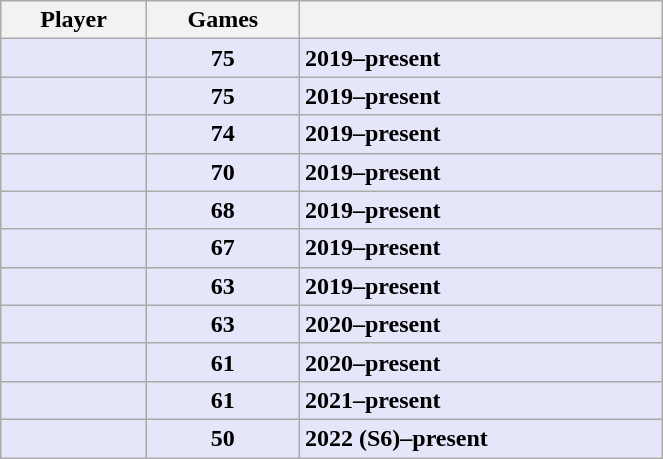<table class="wikitable sortable" width=35%>
<tr>
<th>Player</th>
<th>Games</th>
<th></th>
</tr>
<tr style=background:#E6E6FA>
<td><strong></strong></td>
<td align=center><strong>75</strong></td>
<td><strong>2019–present</strong></td>
</tr>
<tr style=background:#E6E6FA>
<td><strong></strong></td>
<td align=center><strong>75</strong></td>
<td><strong>2019–present</strong></td>
</tr>
<tr style=background:#E6E6FA>
<td><strong></strong></td>
<td align=center><strong>74</strong></td>
<td><strong>2019–present</strong></td>
</tr>
<tr style=background:#E6E6FA>
<td><strong></strong></td>
<td align=center><strong>70</strong></td>
<td><strong>2019–present</strong></td>
</tr>
<tr style=background:#E6E6FA>
<td><strong></strong></td>
<td align=center><strong>68</strong></td>
<td><strong>2019–present</strong></td>
</tr>
<tr style=background:#E6E6FA>
<td><strong></strong></td>
<td align=center><strong>67</strong></td>
<td><strong>2019–present</strong></td>
</tr>
<tr style=background:#E6E6FA>
<td><strong></strong></td>
<td align=center><strong>63</strong></td>
<td><strong>2019–present</strong></td>
</tr>
<tr style=background:#E6E6FA>
<td><strong></strong></td>
<td align=center><strong>63</strong></td>
<td><strong>2020–present</strong></td>
</tr>
<tr style=background:#E6E6FA>
<td><strong></strong></td>
<td align=center><strong>61</strong></td>
<td><strong>2020–present</strong></td>
</tr>
<tr style=background:#E6E6FA>
<td><strong></strong></td>
<td align=center><strong>61</strong></td>
<td><strong>2021–present</strong></td>
</tr>
<tr style=background:#E6E6FA>
<td><strong></strong></td>
<td align=center><strong>50</strong></td>
<td><strong>2022 (S6)–present</strong></td>
</tr>
</table>
